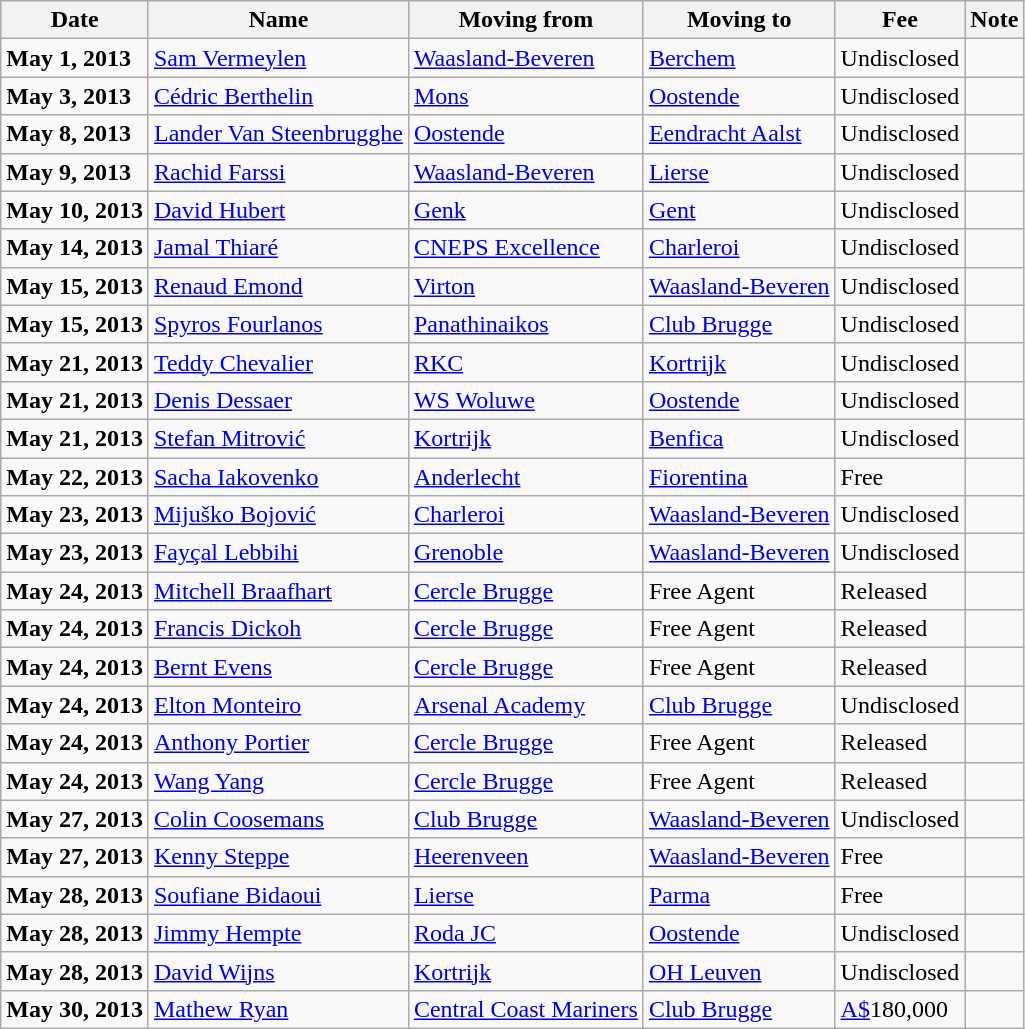<table class="wikitable sortable">
<tr>
<th>Date</th>
<th>Name</th>
<th>Moving from</th>
<th>Moving to</th>
<th>Fee</th>
<th>Note</th>
</tr>
<tr>
<td><strong>May 1, 2013</strong></td>
<td> <a href='#'>Sam Vermeylen</a></td>
<td> <a href='#'>Waasland-Beveren</a></td>
<td> <a href='#'>Berchem</a></td>
<td>Undisclosed </td>
<td></td>
</tr>
<tr>
<td><strong>May 3, 2013</strong></td>
<td> <a href='#'>Cédric Berthelin</a></td>
<td> <a href='#'>Mons</a></td>
<td> <a href='#'>Oostende</a></td>
<td>Undisclosed </td>
<td></td>
</tr>
<tr>
<td><strong>May 8, 2013</strong></td>
<td> <a href='#'>Lander Van Steenbrugghe</a></td>
<td> <a href='#'>Oostende</a></td>
<td> <a href='#'>Eendracht Aalst</a></td>
<td>Undisclosed </td>
<td></td>
</tr>
<tr>
<td><strong>May 9, 2013</strong></td>
<td> <a href='#'>Rachid Farssi</a></td>
<td> <a href='#'>Waasland-Beveren</a></td>
<td> <a href='#'>Lierse</a></td>
<td>Undisclosed </td>
<td></td>
</tr>
<tr>
<td><strong>May 10, 2013</strong></td>
<td> <a href='#'>David Hubert</a></td>
<td> <a href='#'>Genk</a></td>
<td> <a href='#'>Gent</a></td>
<td>Undisclosed </td>
<td align=center></td>
</tr>
<tr>
<td><strong>May 14, 2013</strong></td>
<td> <a href='#'>Jamal Thiaré</a></td>
<td> <a href='#'>CNEPS Excellence</a></td>
<td> <a href='#'>Charleroi</a></td>
<td>Undisclosed </td>
<td align=center></td>
</tr>
<tr>
<td><strong>May 15, 2013</strong></td>
<td> <a href='#'>Renaud Emond</a></td>
<td> <a href='#'>Virton</a></td>
<td> <a href='#'>Waasland-Beveren</a></td>
<td>Undisclosed </td>
<td></td>
</tr>
<tr>
<td><strong>May 15, 2013</strong></td>
<td> <a href='#'>Spyros Fourlanos</a></td>
<td> <a href='#'>Panathinaikos</a></td>
<td> <a href='#'>Club Brugge</a></td>
<td>Undisclosed </td>
<td></td>
</tr>
<tr>
<td><strong>May 21, 2013</strong></td>
<td> <a href='#'>Teddy Chevalier</a></td>
<td> <a href='#'>RKC</a></td>
<td> <a href='#'>Kortrijk</a></td>
<td>Undisclosed </td>
<td></td>
</tr>
<tr>
<td><strong>May 21, 2013</strong></td>
<td> <a href='#'>Denis Dessaer</a></td>
<td> <a href='#'>WS Woluwe</a></td>
<td> <a href='#'>Oostende</a></td>
<td>Undisclosed </td>
<td></td>
</tr>
<tr>
<td><strong>May 21, 2013</strong></td>
<td> <a href='#'>Stefan Mitrović</a></td>
<td> <a href='#'>Kortrijk</a></td>
<td> <a href='#'>Benfica</a></td>
<td>Undisclosed </td>
<td></td>
</tr>
<tr>
<td><strong>May 22, 2013</strong></td>
<td> <a href='#'>Sacha Iakovenko</a></td>
<td> <a href='#'>Anderlecht</a></td>
<td> <a href='#'>Fiorentina</a></td>
<td>Free </td>
<td></td>
</tr>
<tr>
<td><strong>May 23, 2013</strong></td>
<td> <a href='#'>Mijuško Bojović</a></td>
<td> <a href='#'>Charleroi</a></td>
<td> <a href='#'>Waasland-Beveren</a></td>
<td>Undisclosed </td>
<td></td>
</tr>
<tr>
<td><strong>May 23, 2013</strong></td>
<td> <a href='#'>Fayçal Lebbihi</a></td>
<td> <a href='#'>Grenoble</a></td>
<td> <a href='#'>Waasland-Beveren</a></td>
<td>Undisclosed </td>
<td></td>
</tr>
<tr>
<td><strong>May 24, 2013</strong></td>
<td> <a href='#'>Mitchell Braafhart</a></td>
<td> <a href='#'>Cercle Brugge</a></td>
<td>Free Agent</td>
<td>Released </td>
<td></td>
</tr>
<tr>
<td><strong>May 24, 2013</strong></td>
<td> <a href='#'>Francis Dickoh</a></td>
<td> <a href='#'>Cercle Brugge</a></td>
<td>Free Agent</td>
<td>Released </td>
<td></td>
</tr>
<tr>
<td><strong>May 24, 2013</strong></td>
<td> <a href='#'>Bernt Evens</a></td>
<td> <a href='#'>Cercle Brugge</a></td>
<td>Free Agent</td>
<td>Released </td>
<td></td>
</tr>
<tr>
<td><strong>May 24, 2013</strong></td>
<td> <a href='#'>Elton Monteiro</a></td>
<td> <a href='#'>Arsenal Academy</a></td>
<td> <a href='#'>Club Brugge</a></td>
<td>Undisclosed </td>
<td></td>
</tr>
<tr>
<td><strong>May 24, 2013</strong></td>
<td> <a href='#'>Anthony Portier</a></td>
<td> <a href='#'>Cercle Brugge</a></td>
<td>Free Agent</td>
<td>Released </td>
<td></td>
</tr>
<tr>
<td><strong>May 24, 2013</strong></td>
<td> <a href='#'>Wang Yang</a></td>
<td> <a href='#'>Cercle Brugge</a></td>
<td>Free Agent</td>
<td>Released </td>
<td></td>
</tr>
<tr>
<td><strong>May 27, 2013</strong></td>
<td> <a href='#'>Colin Coosemans</a></td>
<td> <a href='#'>Club Brugge</a></td>
<td> <a href='#'>Waasland-Beveren</a></td>
<td>Undisclosed </td>
<td align=center></td>
</tr>
<tr>
<td><strong>May 27, 2013</strong></td>
<td> <a href='#'>Kenny Steppe</a></td>
<td> <a href='#'>Heerenveen</a></td>
<td> <a href='#'>Waasland-Beveren</a></td>
<td>Free </td>
<td></td>
</tr>
<tr>
<td><strong>May 28, 2013</strong></td>
<td> <a href='#'>Soufiane Bidaoui</a></td>
<td> <a href='#'>Lierse</a></td>
<td> <a href='#'>Parma</a></td>
<td>Free </td>
<td></td>
</tr>
<tr>
<td><strong>May 28, 2013</strong></td>
<td> <a href='#'>Jimmy Hempte</a></td>
<td> <a href='#'>Roda JC</a></td>
<td> <a href='#'>Oostende</a></td>
<td>Undisclosed </td>
<td></td>
</tr>
<tr>
<td><strong>May 28, 2013</strong></td>
<td> <a href='#'>David Wijns</a></td>
<td> <a href='#'>Kortrijk</a></td>
<td> <a href='#'>OH Leuven</a></td>
<td>Undisclosed </td>
<td></td>
</tr>
<tr>
<td><strong>May 30, 2013</strong></td>
<td> <a href='#'>Mathew Ryan</a></td>
<td> <a href='#'>Central Coast Mariners</a></td>
<td> <a href='#'>Club Brugge</a></td>
<td><a href='#'>A$</a>180,000</td>
<td></td>
</tr>
</table>
